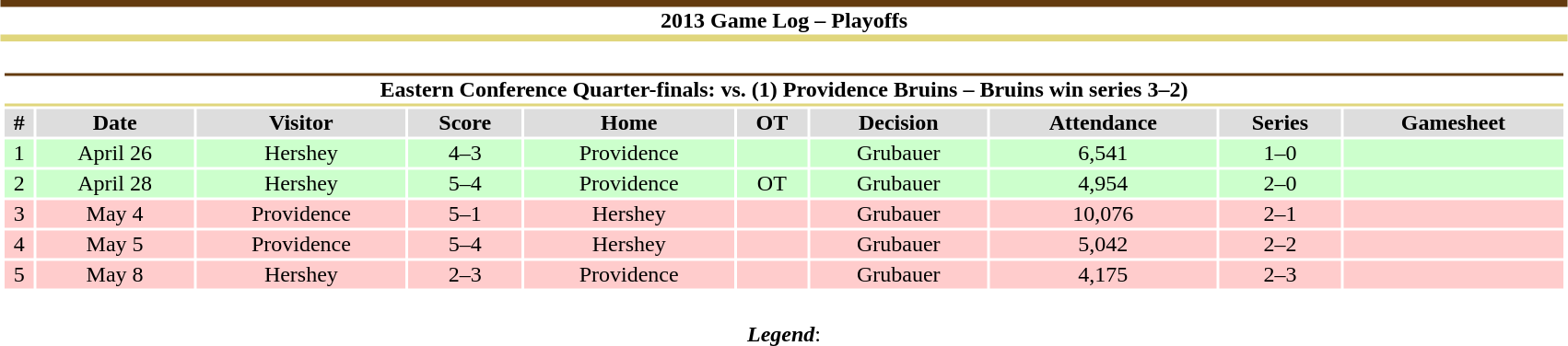<table class="toccolours"  style="width:90%; clear:both; margin:1.5em auto; text-align:center;">
<tr>
<th colspan="11" style="background:#fff; border-top:#643b0f 5px solid; border-bottom:#e0d67d 5px solid;">2013 Game Log – Playoffs</th>
</tr>
<tr>
<td colspan=11><br><table class="toccolours collapsible" style="width:100%;">
<tr>
<th colspan="11" style="background:#fff; border-top:#643b0f 2px solid; border-bottom:#e0d67d 2px solid;">Eastern Conference Quarter-finals: vs. (1) Providence Bruins – Bruins win series 3–2)</th>
</tr>
<tr style="text-align:center; background:#ddd;">
<th>#</th>
<th>Date</th>
<th>Visitor</th>
<th>Score</th>
<th>Home</th>
<th>OT</th>
<th>Decision</th>
<th>Attendance</th>
<th>Series</th>
<th>Gamesheet</th>
</tr>
<tr style="text-align:center; background:#cfc;">
<td>1</td>
<td>April 26</td>
<td>Hershey</td>
<td>4–3</td>
<td>Providence</td>
<td></td>
<td>Grubauer</td>
<td>6,541</td>
<td>1–0</td>
<td></td>
</tr>
<tr style="text-align:center; background:#cfc;">
<td>2</td>
<td>April 28</td>
<td>Hershey</td>
<td>5–4</td>
<td>Providence</td>
<td>OT</td>
<td>Grubauer</td>
<td>4,954</td>
<td>2–0</td>
<td></td>
</tr>
<tr style="text-align:center; background:#fcc;">
<td>3</td>
<td>May 4</td>
<td>Providence</td>
<td>5–1</td>
<td>Hershey</td>
<td></td>
<td>Grubauer</td>
<td>10,076</td>
<td>2–1</td>
<td></td>
</tr>
<tr style="text-align:center; background:#fcc;">
<td>4</td>
<td>May 5</td>
<td>Providence</td>
<td>5–4</td>
<td>Hershey</td>
<td></td>
<td>Grubauer</td>
<td>5,042</td>
<td>2–2</td>
<td></td>
</tr>
<tr style="text-align:center; background:#fcc;">
<td>5</td>
<td>May 8</td>
<td>Hershey</td>
<td>2–3</td>
<td>Providence</td>
<td></td>
<td>Grubauer</td>
<td>4,175</td>
<td>2–3</td>
<td></td>
</tr>
</table>
</td>
</tr>
<tr>
<td colspan="11" style="text-align:center;"><br><strong><em>Legend</em></strong>:

</td>
</tr>
</table>
